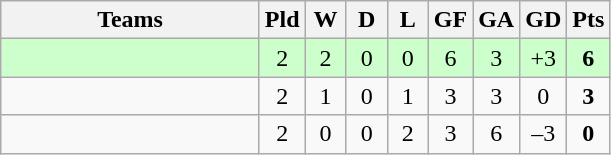<table class="wikitable" style="text-align: center;">
<tr>
<th width=165>Teams</th>
<th width=20>Pld</th>
<th width=20>W</th>
<th width=20>D</th>
<th width=20>L</th>
<th width=20>GF</th>
<th width=20>GA</th>
<th width=20>GD</th>
<th width=20>Pts</th>
</tr>
<tr align=center style="background:#ccffcc;">
<td style="text-align:left;"></td>
<td>2</td>
<td>2</td>
<td>0</td>
<td>0</td>
<td>6</td>
<td>3</td>
<td>+3</td>
<td><strong>6</strong></td>
</tr>
<tr align=center>
<td style="text-align:left;"></td>
<td>2</td>
<td>1</td>
<td>0</td>
<td>1</td>
<td>3</td>
<td>3</td>
<td>0</td>
<td><strong>3</strong></td>
</tr>
<tr align=center>
<td style="text-align:left;"></td>
<td>2</td>
<td>0</td>
<td>0</td>
<td>2</td>
<td>3</td>
<td>6</td>
<td>–3</td>
<td><strong>0</strong></td>
</tr>
</table>
